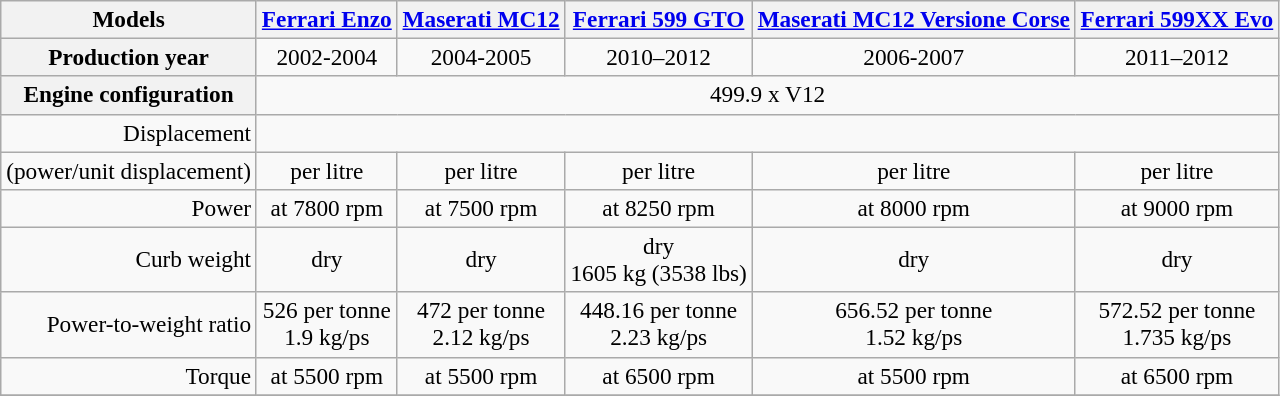<table class="wikitable collapsible" style="font-size:97%; text-align:center;">
<tr>
<th>Models</th>
<th><a href='#'>Ferrari Enzo</a></th>
<th><a href='#'>Maserati MC12</a></th>
<th><a href='#'>Ferrari 599 GTO</a></th>
<th><a href='#'>Maserati MC12 Versione Corse</a></th>
<th><a href='#'>Ferrari 599XX Evo</a></th>
</tr>
<tr>
<th align="left">Production year</th>
<td align="center">2002-2004</td>
<td align="center">2004-2005</td>
<td align="center">2010–2012</td>
<td align="center">2006-2007</td>
<td align="center">2011–2012</td>
</tr>
<tr>
<th>Engine configuration</th>
<td colspan=5>499.9 x V12</td>
</tr>
<tr>
<td style="text-align:right;">Displacement</td>
<td colspan=5></td>
</tr>
<tr>
<td style="text-align:right;">(power/unit displacement)</td>
<td> per litre</td>
<td> per litre</td>
<td> per litre</td>
<td> per litre</td>
<td> per litre</td>
</tr>
<tr>
<td style="text-align:right;">Power</td>
<td> at 7800 rpm</td>
<td> at 7500 rpm</td>
<td> at 8250 rpm</td>
<td> at 8000 rpm</td>
<td> at 9000 rpm</td>
</tr>
<tr>
<td style="text-align:right;">Curb weight</td>
<td>dry </td>
<td>dry </td>
<td>dry <br>1605 kg (3538 lbs)</td>
<td>dry </td>
<td>dry </td>
</tr>
<tr>
<td style="text-align:right;">Power-to-weight ratio</td>
<td>526 per tonne<br>1.9 kg/ps</td>
<td>472 per tonne<br>2.12 kg/ps</td>
<td>448.16 per tonne<br>2.23 kg/ps</td>
<td>656.52 per tonne<br>1.52 kg/ps</td>
<td>572.52 per tonne<br>1.735 kg/ps</td>
</tr>
<tr>
<td style="text-align:right;">Torque</td>
<td> at 5500 rpm</td>
<td> at 5500 rpm</td>
<td> at 6500 rpm</td>
<td> at 5500 rpm</td>
<td> at 6500 rpm</td>
</tr>
<tr>
</tr>
</table>
